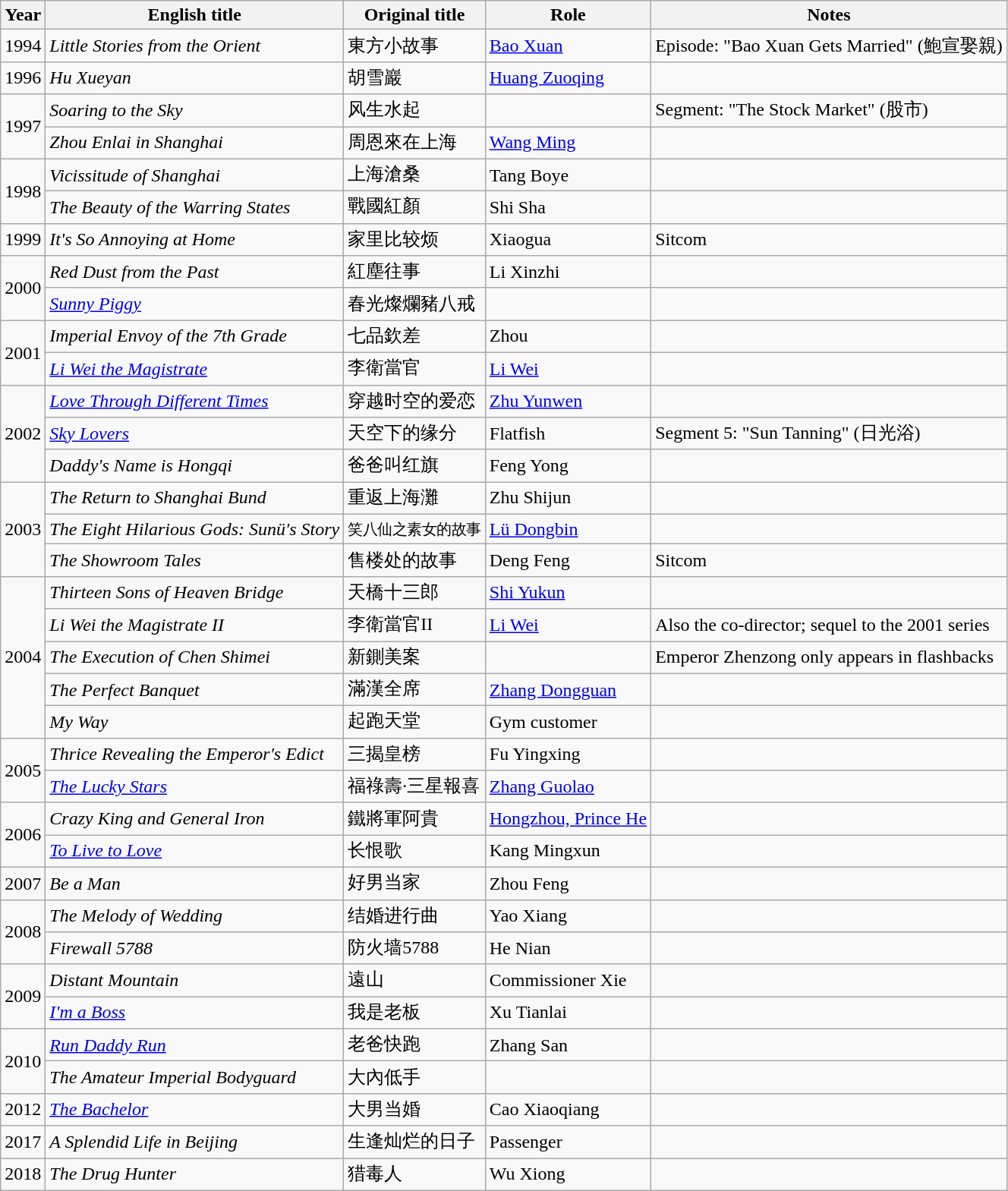<table class="wikitable sortable">
<tr>
<th>Year</th>
<th>English title</th>
<th>Original title</th>
<th>Role</th>
<th class="unsortable">Notes</th>
</tr>
<tr>
<td>1994</td>
<td><em>Little Stories from the Orient</em></td>
<td>東方小故事</td>
<td><a href='#'>Bao Xuan</a></td>
<td>Episode: "Bao Xuan Gets Married" (鮑宣娶親)</td>
</tr>
<tr>
<td>1996</td>
<td><em>Hu Xueyan</em></td>
<td>胡雪巖</td>
<td><a href='#'>Huang Zuoqing</a></td>
<td></td>
</tr>
<tr>
<td rowspan=2>1997</td>
<td><em>Soaring to the Sky</em></td>
<td>风生水起</td>
<td></td>
<td>Segment: "The Stock Market" (股市)</td>
</tr>
<tr>
<td><em>Zhou Enlai in Shanghai</em></td>
<td>周恩來在上海</td>
<td><a href='#'>Wang Ming</a></td>
<td></td>
</tr>
<tr>
<td rowspan=2>1998</td>
<td><em>Vicissitude of Shanghai</em></td>
<td>上海滄桑</td>
<td>Tang Boye</td>
<td></td>
</tr>
<tr>
<td><em>The Beauty of the Warring States</em></td>
<td>戰國紅顏</td>
<td>Shi Sha</td>
<td></td>
</tr>
<tr>
<td>1999</td>
<td><em>It's So Annoying at Home</em></td>
<td>家里比较烦</td>
<td>Xiaogua</td>
<td>Sitcom</td>
</tr>
<tr>
<td rowspan=2>2000</td>
<td><em>Red Dust from the Past</em></td>
<td>紅塵往事</td>
<td>Li Xinzhi</td>
<td></td>
</tr>
<tr>
<td><em><a href='#'>Sunny Piggy</a></em></td>
<td>春光燦爛豬八戒</td>
<td></td>
<td></td>
</tr>
<tr>
<td rowspan=2>2001</td>
<td><em>Imperial Envoy of the 7th Grade</em></td>
<td>七品欽差</td>
<td>Zhou</td>
<td></td>
</tr>
<tr>
<td><em><a href='#'>Li Wei the Magistrate</a></em></td>
<td>李衛當官</td>
<td><a href='#'>Li Wei</a></td>
<td></td>
</tr>
<tr>
<td rowspan=3>2002</td>
<td><em><a href='#'>Love Through Different Times</a></em></td>
<td>穿越时空的爱恋</td>
<td><a href='#'>Zhu Yunwen</a></td>
<td></td>
</tr>
<tr>
<td><em><a href='#'>Sky Lovers</a></em></td>
<td>天空下的缘分</td>
<td>Flatfish</td>
<td>Segment 5: "Sun Tanning" (日光浴)</td>
</tr>
<tr>
<td><em>Daddy's Name is Hongqi</em></td>
<td>爸爸叫红旗</td>
<td>Feng Yong</td>
<td></td>
</tr>
<tr>
<td rowspan=3>2003</td>
<td><em>The Return to Shanghai Bund</em></td>
<td>重返上海灘</td>
<td>Zhu Shijun</td>
<td></td>
</tr>
<tr>
<td><em>The Eight Hilarious Gods: Sunü's Story</em></td>
<td><small>笑八仙之素女的故事</small></td>
<td><a href='#'>Lü Dongbin</a></td>
<td></td>
</tr>
<tr>
<td><em>The Showroom Tales</em></td>
<td>售楼处的故事</td>
<td>Deng Feng</td>
<td>Sitcom</td>
</tr>
<tr>
<td rowspan=5>2004</td>
<td><em>Thirteen Sons of Heaven Bridge</em></td>
<td>天橋十三郎</td>
<td><a href='#'>Shi Yukun</a></td>
<td></td>
</tr>
<tr>
<td><em>Li Wei the Magistrate II</em></td>
<td>李衛當官II</td>
<td><a href='#'>Li Wei</a></td>
<td>Also the co-director; sequel to the 2001 series</td>
</tr>
<tr>
<td><em>The Execution of Chen Shimei</em></td>
<td>新鍘美案</td>
<td></td>
<td>Emperor Zhenzong only appears in flashbacks</td>
</tr>
<tr>
<td><em>The Perfect Banquet</em></td>
<td>滿漢全席</td>
<td><a href='#'>Zhang Dongguan</a></td>
<td></td>
</tr>
<tr>
<td><em>My Way</em></td>
<td>起跑天堂</td>
<td>Gym customer</td>
<td></td>
</tr>
<tr>
<td rowspan=2>2005</td>
<td><em>Thrice Revealing the Emperor's Edict</em></td>
<td>三揭皇榜</td>
<td>Fu Yingxing</td>
<td></td>
</tr>
<tr>
<td><em><a href='#'>The Lucky Stars</a></em></td>
<td>福祿壽·三星報喜</td>
<td><a href='#'>Zhang Guolao</a></td>
<td></td>
</tr>
<tr>
<td rowspan=2>2006</td>
<td><em>Crazy King and General Iron</em></td>
<td>鐵將軍阿貴</td>
<td><a href='#'>Hongzhou, Prince He</a></td>
<td></td>
</tr>
<tr>
<td><em><a href='#'>To Live to Love</a></em></td>
<td>长恨歌</td>
<td>Kang Mingxun</td>
<td></td>
</tr>
<tr>
<td>2007</td>
<td><em>Be a Man</em></td>
<td>好男当家</td>
<td>Zhou Feng</td>
<td></td>
</tr>
<tr>
<td rowspan=2>2008</td>
<td><em>The Melody of Wedding</em></td>
<td>结婚进行曲</td>
<td>Yao Xiang</td>
<td></td>
</tr>
<tr>
<td><em>Firewall 5788</em></td>
<td>防火墙5788</td>
<td>He Nian</td>
<td></td>
</tr>
<tr>
<td rowspan=2>2009</td>
<td><em>Distant Mountain</em></td>
<td>遠山</td>
<td>Commissioner Xie</td>
<td></td>
</tr>
<tr>
<td><em><a href='#'>I'm a Boss</a></em></td>
<td>我是老板</td>
<td>Xu Tianlai</td>
<td></td>
</tr>
<tr>
<td rowspan=2>2010</td>
<td><em><a href='#'>Run Daddy Run</a></em></td>
<td>老爸快跑</td>
<td>Zhang San</td>
<td></td>
</tr>
<tr>
<td><em>The Amateur Imperial Bodyguard</em></td>
<td>大內低手</td>
<td></td>
<td></td>
</tr>
<tr>
<td>2012</td>
<td><em><a href='#'>The Bachelor</a></em></td>
<td>大男当婚</td>
<td>Cao Xiaoqiang</td>
<td></td>
</tr>
<tr>
<td>2017</td>
<td><em>A Splendid Life in Beijing</em></td>
<td>生逢灿烂的日子</td>
<td>Passenger</td>
<td></td>
</tr>
<tr>
<td>2018</td>
<td><em>The Drug Hunter</em></td>
<td>猎毒人</td>
<td>Wu Xiong</td>
<td></td>
</tr>
</table>
